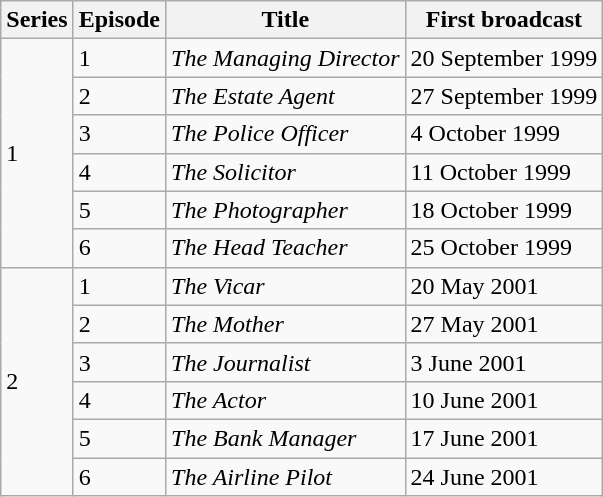<table class="wikitable">
<tr>
<th>Series</th>
<th>Episode</th>
<th>Title</th>
<th>First broadcast</th>
</tr>
<tr>
<td rowspan="6">1</td>
<td>1</td>
<td><em>The Managing Director</em></td>
<td>20 September 1999</td>
</tr>
<tr>
<td>2</td>
<td><em>The Estate Agent</em></td>
<td>27 September 1999</td>
</tr>
<tr>
<td>3</td>
<td><em>The Police Officer</em></td>
<td>4 October 1999</td>
</tr>
<tr>
<td>4</td>
<td><em>The Solicitor</em></td>
<td>11 October 1999</td>
</tr>
<tr>
<td>5</td>
<td><em>The Photographer</em></td>
<td>18 October 1999</td>
</tr>
<tr>
<td>6</td>
<td><em>The Head Teacher</em></td>
<td>25 October 1999</td>
</tr>
<tr>
<td rowspan="6">2</td>
<td>1</td>
<td><em>The Vicar</em></td>
<td>20 May 2001</td>
</tr>
<tr>
<td>2</td>
<td><em>The Mother</em></td>
<td>27 May 2001</td>
</tr>
<tr>
<td>3</td>
<td><em>The Journalist</em></td>
<td>3 June 2001</td>
</tr>
<tr>
<td>4</td>
<td><em>The Actor</em></td>
<td>10 June 2001</td>
</tr>
<tr>
<td>5</td>
<td><em>The Bank Manager</em></td>
<td>17 June 2001</td>
</tr>
<tr>
<td>6</td>
<td><em>The Airline Pilot</em></td>
<td>24 June 2001</td>
</tr>
</table>
